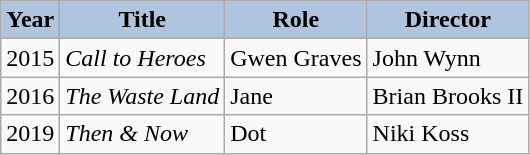<table class="wikitable">
<tr>
<th style="background: #B0C4DE;">Year</th>
<th style="background: #B0C4DE;">Title</th>
<th style="background: #B0C4DE;">Role</th>
<th style="background: #B0C4DE;">Director</th>
</tr>
<tr>
<td>2015</td>
<td><em>Call to Heroes</em></td>
<td>Gwen Graves</td>
<td>John Wynn</td>
</tr>
<tr>
<td>2016</td>
<td><em>The Waste Land</em></td>
<td>Jane</td>
<td>Brian Brooks II</td>
</tr>
<tr>
<td>2019</td>
<td><em>Then & Now</em></td>
<td>Dot</td>
<td>Niki Koss</td>
</tr>
</table>
